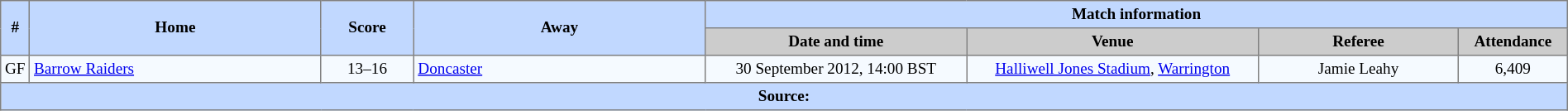<table border=1 style="border-collapse:collapse; font-size:80%; text-align:center;" cellpadding=3 cellspacing=0 width=100%>
<tr bgcolor=#C1D8FF>
<th rowspan=2>#</th>
<th rowspan=2 width=19%>Home</th>
<th rowspan=2 width=6%>Score</th>
<th rowspan=2 width=19%>Away</th>
<th colspan=6>Match information</th>
</tr>
<tr bgcolor=#CCCCCC>
<th width=17%>Date and time</th>
<th width=19%>Venue</th>
<th width=13%>Referee</th>
<th width=7%>Attendance</th>
</tr>
<tr bgcolor=#F5FAFF>
<td>GF</td>
<td align=left> <a href='#'>Barrow Raiders</a></td>
<td>13–16</td>
<td align=left> <a href='#'>Doncaster</a></td>
<td>30 September 2012, 14:00 BST</td>
<td><a href='#'>Halliwell Jones Stadium</a>, <a href='#'>Warrington</a></td>
<td>Jamie Leahy</td>
<td>6,409</td>
</tr>
<tr bgcolor=#C1D8FF>
<th colspan="10">Source:</th>
</tr>
</table>
